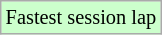<table class="wikitable" style="font-size: 85%;">
<tr style="background:#ccffcc;">
<td>Fastest session lap</td>
</tr>
</table>
